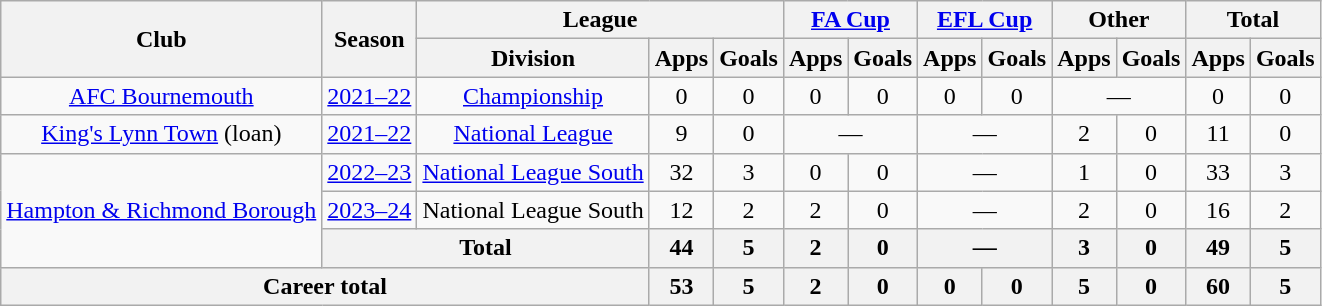<table class="wikitable" style="text-align:center">
<tr>
<th rowspan="2">Club</th>
<th rowspan="2">Season</th>
<th colspan="3">League</th>
<th colspan="2"><a href='#'>FA Cup</a></th>
<th colspan="2"><a href='#'>EFL Cup</a></th>
<th colspan="2">Other</th>
<th colspan="2">Total</th>
</tr>
<tr>
<th>Division</th>
<th>Apps</th>
<th>Goals</th>
<th>Apps</th>
<th>Goals</th>
<th>Apps</th>
<th>Goals</th>
<th>Apps</th>
<th>Goals</th>
<th>Apps</th>
<th>Goals</th>
</tr>
<tr>
<td><a href='#'>AFC Bournemouth</a></td>
<td><a href='#'>2021–22</a></td>
<td><a href='#'>Championship</a></td>
<td>0</td>
<td>0</td>
<td>0</td>
<td>0</td>
<td>0</td>
<td>0</td>
<td colspan="2">—</td>
<td>0</td>
<td>0</td>
</tr>
<tr>
<td><a href='#'>King's Lynn Town</a> (loan)</td>
<td><a href='#'>2021–22</a></td>
<td><a href='#'>National League</a></td>
<td>9</td>
<td>0</td>
<td colspan="2">—</td>
<td colspan="2">—</td>
<td>2</td>
<td>0</td>
<td>11</td>
<td>0</td>
</tr>
<tr>
<td rowspan="3"><a href='#'>Hampton & Richmond Borough</a></td>
<td><a href='#'>2022–23</a></td>
<td><a href='#'>National League South</a></td>
<td>32</td>
<td>3</td>
<td>0</td>
<td>0</td>
<td colspan="2">—</td>
<td>1</td>
<td>0</td>
<td>33</td>
<td>3</td>
</tr>
<tr>
<td><a href='#'>2023–24</a></td>
<td>National League South</td>
<td>12</td>
<td>2</td>
<td>2</td>
<td>0</td>
<td colspan="2">—</td>
<td>2</td>
<td>0</td>
<td>16</td>
<td>2</td>
</tr>
<tr>
<th colspan=2>Total</th>
<th>44</th>
<th>5</th>
<th>2</th>
<th>0</th>
<th colspan="2">—</th>
<th>3</th>
<th>0</th>
<th>49</th>
<th>5</th>
</tr>
<tr>
<th colspan=3>Career total</th>
<th>53</th>
<th>5</th>
<th>2</th>
<th>0</th>
<th>0</th>
<th>0</th>
<th>5</th>
<th>0</th>
<th>60</th>
<th>5</th>
</tr>
</table>
